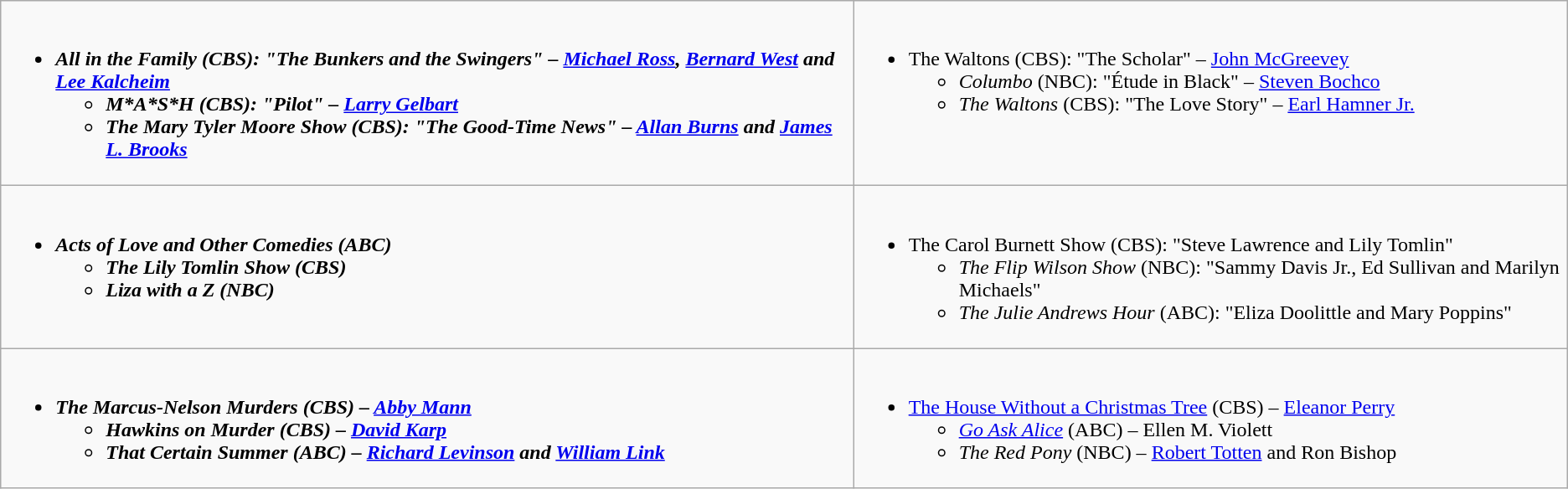<table class="wikitable">
<tr>
<td style="vertical-align:top;"><br><ul><li><strong><em>All in the Family<em> (CBS): "The Bunkers and the Swingers" – <a href='#'>Michael Ross</a>, <a href='#'>Bernard West</a> and <a href='#'>Lee Kalcheim</a><strong><ul><li></em>M*A*S*H<em> (CBS): "Pilot" – <a href='#'>Larry Gelbart</a></li><li></em>The Mary Tyler Moore Show<em> (CBS): "The Good-Time News" – <a href='#'>Allan Burns</a> and <a href='#'>James L. Brooks</a></li></ul></li></ul></td>
<td style="vertical-align:top;"><br><ul><li></em></strong>The Waltons</em> (CBS): "The Scholar" – <a href='#'>John McGreevey</a></strong><ul><li><em>Columbo</em> (NBC): "Étude in Black" – <a href='#'>Steven Bochco</a></li><li><em>The Waltons</em> (CBS): "The Love Story" – <a href='#'>Earl Hamner Jr.</a></li></ul></li></ul></td>
</tr>
<tr>
<td style="vertical-align:top;"><br><ul><li><strong><em>Acts of Love and Other Comedies<em> (ABC)<strong><ul><li></em>The Lily Tomlin Show<em> (CBS)</li><li></em>Liza with a Z<em> (NBC)</li></ul></li></ul></td>
<td style="vertical-align:top;"><br><ul><li></em></strong>The Carol Burnett Show</em> (CBS): "Steve Lawrence and Lily Tomlin"</strong><ul><li><em>The Flip Wilson Show</em> (NBC): "Sammy Davis Jr., Ed Sullivan and Marilyn Michaels"</li><li><em>The Julie Andrews Hour</em> (ABC): "Eliza Doolittle and Mary Poppins"</li></ul></li></ul></td>
</tr>
<tr>
<td style="vertical-align:top;"><br><ul><li><strong><em>The Marcus-Nelson Murders<em> (CBS) – <a href='#'>Abby Mann</a><strong><ul><li></em>Hawkins on Murder<em> (CBS) – <a href='#'>David Karp</a></li><li></em>That Certain Summer<em> (ABC) – <a href='#'>Richard Levinson</a> and <a href='#'>William Link</a></li></ul></li></ul></td>
<td style="vertical-align:top;"><br><ul><li></em></strong><a href='#'>The House Without a Christmas Tree</a></em> (CBS) – <a href='#'>Eleanor Perry</a></strong><ul><li><em><a href='#'>Go Ask Alice</a></em> (ABC) – Ellen M. Violett</li><li><em>The Red Pony</em> (NBC) – <a href='#'>Robert Totten</a> and Ron Bishop</li></ul></li></ul></td>
</tr>
</table>
